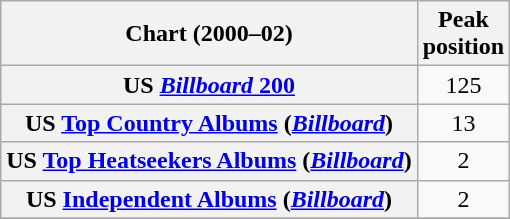<table class="wikitable sortable plainrowheaders" style="text-align:center">
<tr>
<th scope="col">Chart (2000–02)</th>
<th scope="col">Peak<br> position</th>
</tr>
<tr>
<th scope="row">US <a href='#'><em>Billboard</em> 200</a></th>
<td>125</td>
</tr>
<tr>
<th scope="row">US <a href='#'>Top Country Albums</a> (<em><a href='#'>Billboard</a></em>)</th>
<td>13</td>
</tr>
<tr>
<th scope="row">US <a href='#'>Top Heatseekers Albums</a> (<em><a href='#'>Billboard</a></em>)</th>
<td>2</td>
</tr>
<tr>
<th scope="row">US <a href='#'>Independent Albums</a> (<em><a href='#'>Billboard</a></em>)</th>
<td>2</td>
</tr>
<tr>
</tr>
</table>
